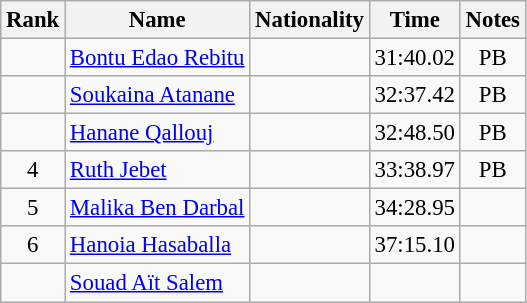<table class="wikitable sortable" style="text-align:center;font-size:95%">
<tr>
<th>Rank</th>
<th>Name</th>
<th>Nationality</th>
<th>Time</th>
<th>Notes</th>
</tr>
<tr>
<td></td>
<td align=left><a href='#'>Bontu Edao Rebitu</a></td>
<td align=left></td>
<td>31:40.02</td>
<td>PB</td>
</tr>
<tr>
<td></td>
<td align=left><a href='#'>Soukaina Atanane</a></td>
<td align=left></td>
<td>32:37.42</td>
<td>PB</td>
</tr>
<tr>
<td></td>
<td align=left><a href='#'>Hanane Qallouj</a></td>
<td align=left></td>
<td>32:48.50</td>
<td>PB</td>
</tr>
<tr>
<td>4</td>
<td align=left><a href='#'>Ruth Jebet</a></td>
<td align=left></td>
<td>33:38.97</td>
<td>PB</td>
</tr>
<tr>
<td>5</td>
<td align=left><a href='#'>Malika Ben Darbal</a></td>
<td align=left></td>
<td>34:28.95</td>
<td></td>
</tr>
<tr>
<td>6</td>
<td align=left><a href='#'>Hanoia Hasaballa</a></td>
<td align=left></td>
<td>37:15.10</td>
<td></td>
</tr>
<tr>
<td></td>
<td align=left><a href='#'>Souad Aït Salem</a></td>
<td align=left></td>
<td></td>
<td></td>
</tr>
</table>
